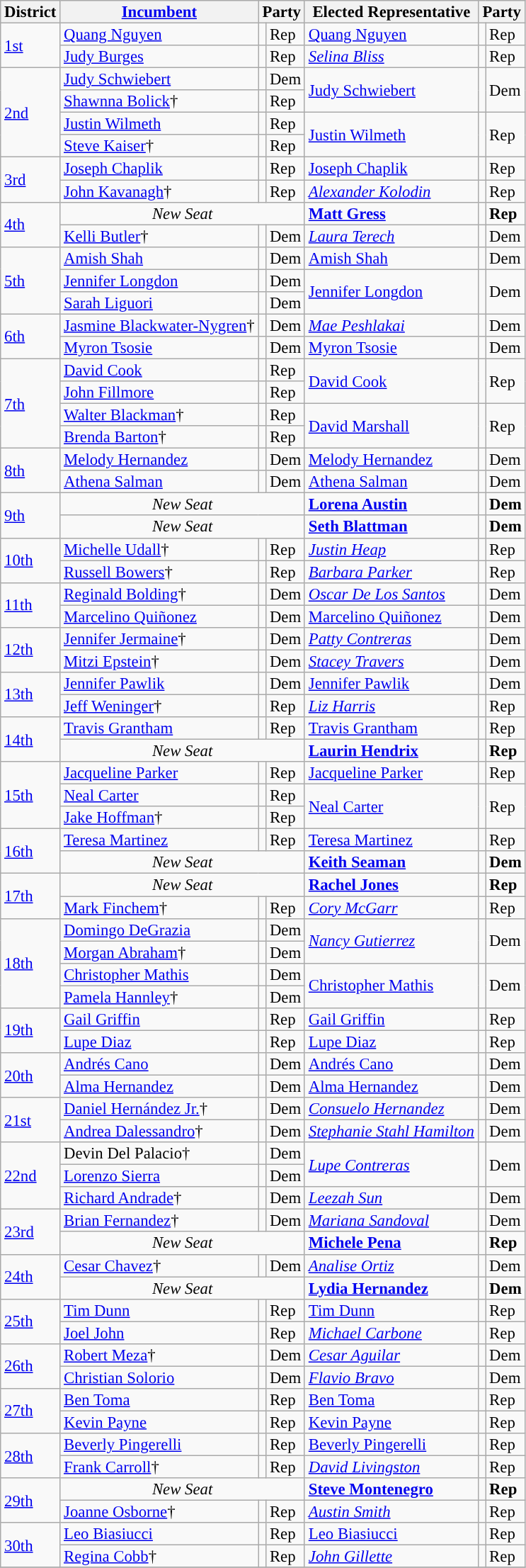<table class="sortable wikitable" style="font-size:95%;line-height:14px;">
<tr>
<th>District</th>
<th class="unsortable"><a href='#'>Incumbent</a></th>
<th colspan="2">Party</th>
<th class="unsortable">Elected Representative</th>
<th colspan="2">Party</th>
</tr>
<tr>
<td rowspan="2"><a href='#'>1st</a></td>
<td><a href='#'>Quang Nguyen</a></td>
<td style="background:"></td>
<td>Rep</td>
<td><a href='#'>Quang Nguyen</a></td>
<td style="background:"></td>
<td>Rep</td>
</tr>
<tr>
<td><a href='#'>Judy Burges</a></td>
<td style="background:"></td>
<td>Rep</td>
<td><em><a href='#'>Selina Bliss</a></em></td>
<td style="background:"></td>
<td>Rep</td>
</tr>
<tr>
<td rowspan="4"><a href='#'>2nd</a></td>
<td><a href='#'>Judy Schwiebert</a></td>
<td style="background:"></td>
<td>Dem</td>
<td rowspan=2><a href='#'>Judy Schwiebert</a></td>
<td rowspan=2 style="background:"></td>
<td rowspan=2>Dem</td>
</tr>
<tr>
<td><a href='#'>Shawnna Bolick</a>†</td>
<td style="background:"></td>
<td>Rep</td>
</tr>
<tr>
<td><a href='#'>Justin Wilmeth</a></td>
<td style="background:"></td>
<td>Rep</td>
<td rowspan=2><a href='#'>Justin Wilmeth</a></td>
<td rowspan=2 style="background:"></td>
<td rowspan=2>Rep</td>
</tr>
<tr>
<td><a href='#'>Steve Kaiser</a>†</td>
<td style="background:"></td>
<td>Rep</td>
</tr>
<tr>
<td rowspan="2"><a href='#'>3rd</a></td>
<td><a href='#'>Joseph Chaplik</a></td>
<td style="background:"></td>
<td>Rep</td>
<td><a href='#'>Joseph Chaplik</a></td>
<td style="background:"></td>
<td>Rep</td>
</tr>
<tr>
<td><a href='#'>John Kavanagh</a>†</td>
<td style="background:"></td>
<td>Rep</td>
<td><em><a href='#'>Alexander Kolodin</a></em></td>
<td style="background:"></td>
<td>Rep</td>
</tr>
<tr>
<td rowspan="2"><a href='#'>4th</a></td>
<td colspan=3 align=center><em>New Seat</em></td>
<td><strong><a href='#'>Matt Gress</a></strong></td>
<td style="background:"></td>
<td><strong>Rep</strong></td>
</tr>
<tr>
<td><a href='#'>Kelli Butler</a>†</td>
<td style="background:"></td>
<td>Dem</td>
<td><em><a href='#'>Laura Terech</a></em></td>
<td style="background:"></td>
<td>Dem</td>
</tr>
<tr>
<td rowspan="3"><a href='#'>5th</a></td>
<td><a href='#'>Amish Shah</a></td>
<td style="background:"></td>
<td>Dem</td>
<td><a href='#'>Amish Shah</a></td>
<td style="background:"></td>
<td>Dem</td>
</tr>
<tr>
<td><a href='#'>Jennifer Longdon</a></td>
<td style="background:"></td>
<td>Dem</td>
<td rowspan=2><a href='#'>Jennifer Longdon</a></td>
<td rowspan=2 style="background:"></td>
<td rowspan=2>Dem</td>
</tr>
<tr>
<td><a href='#'>Sarah Liguori</a></td>
<td style="background:"></td>
<td>Dem</td>
</tr>
<tr>
<td rowspan="2"><a href='#'>6th</a></td>
<td><a href='#'>Jasmine Blackwater-Nygren</a>†</td>
<td style="background:"></td>
<td>Dem</td>
<td><em><a href='#'>Mae Peshlakai</a></em></td>
<td style="background:"></td>
<td>Dem</td>
</tr>
<tr>
<td><a href='#'>Myron Tsosie</a></td>
<td style="background:"></td>
<td>Dem</td>
<td><a href='#'>Myron Tsosie</a></td>
<td style="background:"></td>
<td>Dem</td>
</tr>
<tr>
<td rowspan="4"><a href='#'>7th</a></td>
<td><a href='#'>David Cook</a></td>
<td style="background:"></td>
<td>Rep</td>
<td rowspan=2><a href='#'>David Cook</a></td>
<td rowspan=2 style="background:"></td>
<td rowspan=2>Rep</td>
</tr>
<tr>
<td><a href='#'>John Fillmore</a></td>
<td style="background:"></td>
<td>Rep</td>
</tr>
<tr>
<td><a href='#'>Walter Blackman</a>†</td>
<td style="background:"></td>
<td>Rep</td>
<td rowspan=2><a href='#'>David Marshall</a></td>
<td rowspan=2 style="background:"></td>
<td rowspan=2>Rep</td>
</tr>
<tr>
<td><a href='#'>Brenda Barton</a>†</td>
<td style="background:"></td>
<td>Rep</td>
</tr>
<tr>
<td rowspan="2"><a href='#'>8th</a></td>
<td><a href='#'>Melody Hernandez</a></td>
<td style="background:"></td>
<td>Dem</td>
<td><a href='#'>Melody Hernandez</a></td>
<td style="background:"></td>
<td>Dem</td>
</tr>
<tr>
<td><a href='#'>Athena Salman</a></td>
<td style="background:"></td>
<td>Dem</td>
<td><a href='#'>Athena Salman</a></td>
<td style="background:"></td>
<td>Dem</td>
</tr>
<tr>
<td rowspan="2"><a href='#'>9th</a></td>
<td colspan=3 align=center><em>New Seat</em></td>
<td><strong><a href='#'>Lorena Austin</a></strong></td>
<td style="background:"></td>
<td><strong>Dem</strong></td>
</tr>
<tr>
<td colspan=3 align=center><em>New Seat</em></td>
<td><strong><a href='#'>Seth Blattman</a></strong></td>
<td style="background:"></td>
<td><strong>Dem</strong></td>
</tr>
<tr>
<td rowspan="2"><a href='#'>10th</a></td>
<td><a href='#'>Michelle Udall</a>†</td>
<td style="background:"></td>
<td>Rep</td>
<td><em><a href='#'>Justin Heap</a></em></td>
<td style="background:"></td>
<td>Rep</td>
</tr>
<tr>
<td><a href='#'>Russell Bowers</a>†</td>
<td style="background:"></td>
<td>Rep</td>
<td><em><a href='#'>Barbara Parker</a></em></td>
<td style="background:"></td>
<td>Rep</td>
</tr>
<tr>
<td rowspan="2"><a href='#'>11th</a></td>
<td><a href='#'>Reginald Bolding</a>†</td>
<td style="background:"></td>
<td>Dem</td>
<td><em><a href='#'>Oscar De Los Santos</a></em></td>
<td style="background:"></td>
<td>Dem</td>
</tr>
<tr>
<td><a href='#'>Marcelino Quiñonez</a></td>
<td style="background:"></td>
<td>Dem</td>
<td><a href='#'>Marcelino Quiñonez</a></td>
<td style="background:"></td>
<td>Dem</td>
</tr>
<tr>
<td rowspan="2"><a href='#'>12th</a></td>
<td><a href='#'>Jennifer Jermaine</a>†</td>
<td style="background:"></td>
<td>Dem</td>
<td><em><a href='#'>Patty Contreras</a></em></td>
<td style="background:"></td>
<td>Dem</td>
</tr>
<tr>
<td><a href='#'>Mitzi Epstein</a>†</td>
<td style="background:"></td>
<td>Dem</td>
<td><em><a href='#'>Stacey Travers</a></em></td>
<td style="background:"></td>
<td>Dem</td>
</tr>
<tr>
<td rowspan="2"><a href='#'>13th</a></td>
<td><a href='#'>Jennifer Pawlik</a></td>
<td style="background:"></td>
<td>Dem</td>
<td><a href='#'>Jennifer Pawlik</a></td>
<td style="background:"></td>
<td>Dem</td>
</tr>
<tr>
<td><a href='#'>Jeff Weninger</a>†</td>
<td style="background:"></td>
<td>Rep</td>
<td><em><a href='#'>Liz Harris</a></em></td>
<td style="background:"></td>
<td>Rep</td>
</tr>
<tr>
<td rowspan="2"><a href='#'>14th</a></td>
<td><a href='#'>Travis Grantham</a></td>
<td style="background:"></td>
<td>Rep</td>
<td><a href='#'>Travis Grantham</a></td>
<td style="background:"></td>
<td>Rep</td>
</tr>
<tr>
<td colspan=3 align=center><em>New Seat</em></td>
<td><strong><a href='#'>Laurin Hendrix</a></strong></td>
<td style="background:"></td>
<td><strong>Rep</strong></td>
</tr>
<tr>
<td rowspan="3"><a href='#'>15th</a></td>
<td><a href='#'>Jacqueline Parker</a></td>
<td style="background:"></td>
<td>Rep</td>
<td><a href='#'>Jacqueline Parker</a></td>
<td style="background:"></td>
<td>Rep</td>
</tr>
<tr>
<td><a href='#'>Neal Carter</a></td>
<td style="background:"></td>
<td>Rep</td>
<td rowspan=2><a href='#'>Neal Carter</a></td>
<td rowspan=2 style="background:"></td>
<td rowspan=2>Rep</td>
</tr>
<tr>
<td><a href='#'>Jake Hoffman</a>†</td>
<td style="background:"></td>
<td>Rep</td>
</tr>
<tr>
<td rowspan="2"><a href='#'>16th</a></td>
<td><a href='#'>Teresa Martinez</a></td>
<td style="background:"></td>
<td>Rep</td>
<td><a href='#'>Teresa Martinez</a></td>
<td style="background:"></td>
<td>Rep</td>
</tr>
<tr>
<td colspan=3 align=center><em>New Seat</em></td>
<td><strong><a href='#'>Keith Seaman</a></strong></td>
<td style="background:"></td>
<td><strong>Dem</strong></td>
</tr>
<tr>
<td rowspan="2"><a href='#'>17th</a></td>
<td colspan=3 align=center><em>New Seat</em></td>
<td><strong><a href='#'>Rachel Jones</a></strong></td>
<td style="background:"></td>
<td><strong>Rep</strong></td>
</tr>
<tr>
<td><a href='#'>Mark Finchem</a>†</td>
<td style="background:"></td>
<td>Rep</td>
<td><em><a href='#'>Cory McGarr</a></em></td>
<td style="background:"></td>
<td>Rep</td>
</tr>
<tr>
<td rowspan="4"><a href='#'>18th</a></td>
<td><a href='#'>Domingo DeGrazia</a></td>
<td style="background:"></td>
<td>Dem</td>
<td rowspan=2><em><a href='#'>Nancy Gutierrez</a></em></td>
<td rowspan=2 style="background:"></td>
<td rowspan=2>Dem</td>
</tr>
<tr>
<td><a href='#'>Morgan Abraham</a>†</td>
<td style="background:"></td>
<td>Dem</td>
</tr>
<tr>
<td><a href='#'>Christopher Mathis</a></td>
<td style="background:"></td>
<td>Dem</td>
<td rowspan=2><a href='#'>Christopher Mathis</a></td>
<td rowspan=2 style="background:"></td>
<td rowspan=2>Dem</td>
</tr>
<tr>
<td><a href='#'>Pamela Hannley</a>†</td>
<td style="background:"></td>
<td>Dem</td>
</tr>
<tr>
<td rowspan="2"><a href='#'>19th</a></td>
<td><a href='#'>Gail Griffin</a></td>
<td style="background:"></td>
<td>Rep</td>
<td><a href='#'>Gail Griffin</a></td>
<td style="background:"></td>
<td>Rep</td>
</tr>
<tr>
<td><a href='#'>Lupe Diaz</a></td>
<td style="background:"></td>
<td>Rep</td>
<td><a href='#'>Lupe Diaz</a></td>
<td style="background:"></td>
<td>Rep</td>
</tr>
<tr>
<td rowspan="2"><a href='#'>20th</a></td>
<td><a href='#'>Andrés Cano</a></td>
<td style="background:"></td>
<td>Dem</td>
<td><a href='#'>Andrés Cano</a></td>
<td style="background:"></td>
<td>Dem</td>
</tr>
<tr>
<td><a href='#'>Alma Hernandez</a></td>
<td style="background:"></td>
<td>Dem</td>
<td><a href='#'>Alma Hernandez</a></td>
<td style="background:"></td>
<td>Dem</td>
</tr>
<tr>
<td rowspan="2"><a href='#'>21st</a></td>
<td><a href='#'>Daniel Hernández Jr.</a>†</td>
<td style="background:"></td>
<td>Dem</td>
<td><em><a href='#'>Consuelo Hernandez</a></em></td>
<td style="background:"></td>
<td>Dem</td>
</tr>
<tr>
<td><a href='#'>Andrea Dalessandro</a>†</td>
<td style="background:"></td>
<td>Dem</td>
<td><em><a href='#'>Stephanie Stahl Hamilton</a></em></td>
<td style="background:"></td>
<td>Dem</td>
</tr>
<tr>
<td rowspan="3"><a href='#'>22nd</a></td>
<td>Devin Del Palacio†</td>
<td style="background:"></td>
<td>Dem</td>
<td rowspan=2><em><a href='#'>Lupe Contreras</a></em></td>
<td rowspan=2 style="background:"></td>
<td rowspan=2>Dem</td>
</tr>
<tr>
<td><a href='#'>Lorenzo Sierra</a></td>
<td style="background:"></td>
<td>Dem</td>
</tr>
<tr>
<td><a href='#'>Richard Andrade</a>†</td>
<td style="background:"></td>
<td>Dem</td>
<td><em><a href='#'>Leezah Sun</a></em></td>
<td style="background:"></td>
<td>Dem</td>
</tr>
<tr>
<td rowspan="2"><a href='#'>23rd</a></td>
<td><a href='#'>Brian Fernandez</a>†</td>
<td style="background:"></td>
<td>Dem</td>
<td><em><a href='#'>Mariana Sandoval</a></em></td>
<td style="background:"></td>
<td>Dem</td>
</tr>
<tr>
<td colspan=3 align=center><em>New Seat</em></td>
<td><strong><a href='#'>Michele Pena</a></strong></td>
<td style="background:"></td>
<td><strong>Rep</strong></td>
</tr>
<tr>
<td rowspan="2"><a href='#'>24th</a></td>
<td><a href='#'>Cesar Chavez</a>†</td>
<td style="background:"></td>
<td>Dem</td>
<td><em><a href='#'>Analise Ortiz</a></em></td>
<td style="background:"></td>
<td>Dem</td>
</tr>
<tr>
<td colspan=3 align=center><em>New Seat</em></td>
<td><strong><a href='#'>Lydia Hernandez</a></strong></td>
<td style="background:"></td>
<td><strong>Dem</strong></td>
</tr>
<tr>
<td rowspan="2"><a href='#'>25th</a></td>
<td><a href='#'>Tim Dunn</a></td>
<td style="background:"></td>
<td>Rep</td>
<td><a href='#'>Tim Dunn</a></td>
<td style="background:"></td>
<td>Rep</td>
</tr>
<tr>
<td><a href='#'>Joel John</a></td>
<td style="background:"></td>
<td>Rep</td>
<td><em><a href='#'>Michael Carbone</a></em></td>
<td style="background:"></td>
<td>Rep</td>
</tr>
<tr>
<td rowspan="2"><a href='#'>26th</a></td>
<td><a href='#'>Robert Meza</a>†</td>
<td style="background:"></td>
<td>Dem</td>
<td><em><a href='#'>Cesar Aguilar</a></em></td>
<td style="background:"></td>
<td>Dem</td>
</tr>
<tr>
<td><a href='#'>Christian Solorio</a></td>
<td style="background:"></td>
<td>Dem</td>
<td><em><a href='#'>Flavio Bravo</a></em></td>
<td style="background:"></td>
<td>Dem</td>
</tr>
<tr>
<td rowspan="2"><a href='#'>27th</a></td>
<td><a href='#'>Ben Toma</a></td>
<td style="background:"></td>
<td>Rep</td>
<td><a href='#'>Ben Toma</a></td>
<td style="background:"></td>
<td>Rep</td>
</tr>
<tr>
<td><a href='#'>Kevin Payne</a></td>
<td style="background:"></td>
<td>Rep</td>
<td><a href='#'>Kevin Payne</a></td>
<td style="background:"></td>
<td>Rep</td>
</tr>
<tr>
<td rowspan="2"><a href='#'>28th</a></td>
<td><a href='#'>Beverly Pingerelli</a></td>
<td style="background:"></td>
<td>Rep</td>
<td><a href='#'>Beverly Pingerelli</a></td>
<td style="background:"></td>
<td>Rep</td>
</tr>
<tr>
<td><a href='#'>Frank Carroll</a>†</td>
<td style="background:"></td>
<td>Rep</td>
<td><em><a href='#'>David Livingston</a></em></td>
<td style="background:"></td>
<td>Rep</td>
</tr>
<tr>
<td rowspan="2"><a href='#'>29th</a></td>
<td colspan=3 align=center><em>New Seat</em></td>
<td><strong><a href='#'>Steve Montenegro</a></strong></td>
<td style="background:"></td>
<td><strong>Rep</strong></td>
</tr>
<tr>
<td><a href='#'>Joanne Osborne</a>†</td>
<td style="background:"></td>
<td>Rep</td>
<td><em><a href='#'>Austin Smith</a></em></td>
<td style="background:"></td>
<td>Rep</td>
</tr>
<tr>
<td rowspan="2"><a href='#'>30th</a></td>
<td><a href='#'>Leo Biasiucci</a></td>
<td style="background:"></td>
<td>Rep</td>
<td><a href='#'>Leo Biasiucci</a></td>
<td style="background:"></td>
<td>Rep</td>
</tr>
<tr>
<td><a href='#'>Regina Cobb</a>†</td>
<td style="background:"></td>
<td>Rep</td>
<td><em><a href='#'>John Gillette</a></em></td>
<td style="background:"></td>
<td>Rep</td>
</tr>
<tr>
</tr>
</table>
